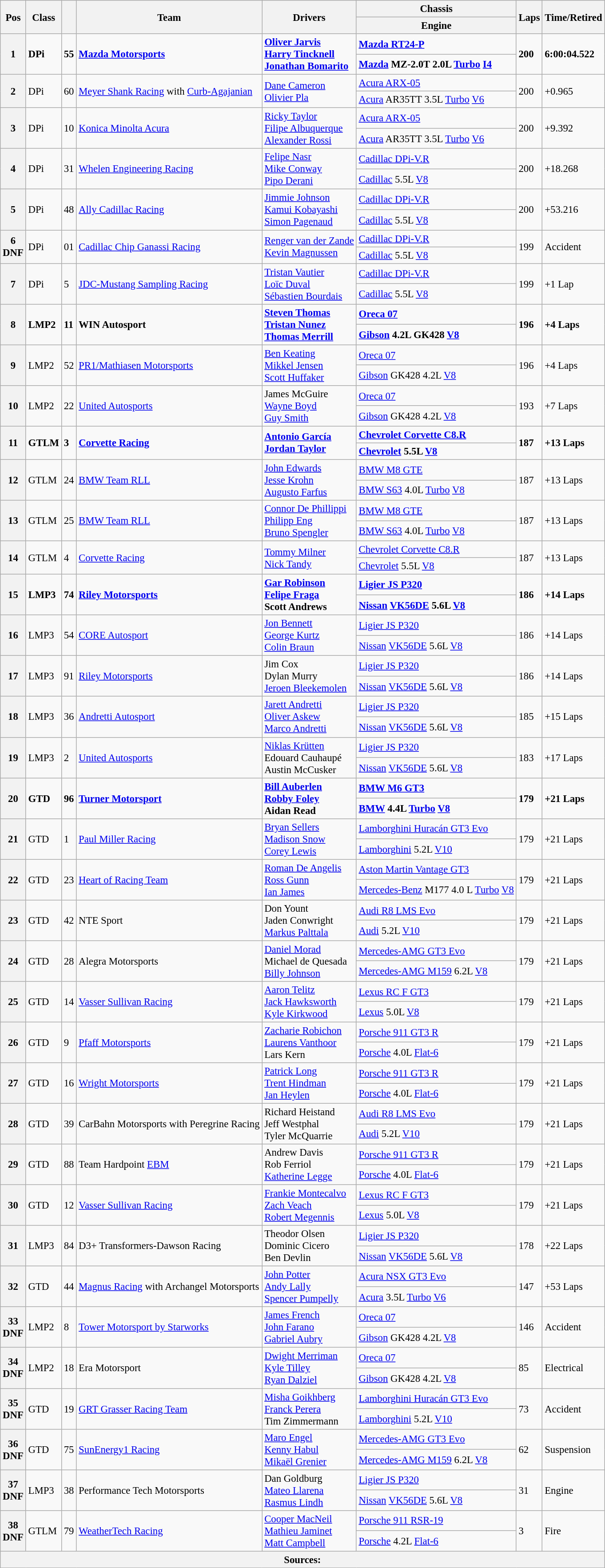<table class="wikitable" style="font-size: 95%;">
<tr>
<th rowspan=2>Pos</th>
<th rowspan=2>Class</th>
<th rowspan=2></th>
<th rowspan=2>Team</th>
<th rowspan=2>Drivers</th>
<th>Chassis</th>
<th rowspan=2>Laps</th>
<th rowspan=2>Time/Retired</th>
</tr>
<tr>
<th>Engine</th>
</tr>
<tr style="font-weight:bold">
<th rowspan=2>1</th>
<td rowspan=2>DPi</td>
<td rowspan=2>55</td>
<td rowspan=2> <a href='#'>Mazda Motorsports</a></td>
<td rowspan=2> <a href='#'>Oliver Jarvis</a><br> <a href='#'>Harry Tincknell</a><br> <a href='#'>Jonathan Bomarito</a></td>
<td><a href='#'>Mazda RT24-P</a></td>
<td rowspan=2>200</td>
<td rowspan=2>6:00:04.522</td>
</tr>
<tr style="font-weight:bold">
<td><a href='#'>Mazda</a> MZ-2.0T 2.0L <a href='#'>Turbo</a> <a href='#'>I4</a></td>
</tr>
<tr>
<th rowspan=2>2</th>
<td rowspan=2>DPi</td>
<td rowspan=2>60</td>
<td rowspan=2> <a href='#'>Meyer Shank Racing</a> with <a href='#'>Curb-Agajanian</a></td>
<td rowspan=2> <a href='#'>Dane Cameron</a><br> <a href='#'>Olivier Pla</a></td>
<td><a href='#'>Acura ARX-05</a></td>
<td rowspan=2>200</td>
<td rowspan=2>+0.965</td>
</tr>
<tr>
<td><a href='#'>Acura</a> AR35TT 3.5L <a href='#'>Turbo</a> <a href='#'>V6</a></td>
</tr>
<tr>
<th rowspan=2>3</th>
<td rowspan=2>DPi</td>
<td rowspan=2>10</td>
<td rowspan=2> <a href='#'>Konica Minolta Acura</a></td>
<td rowspan=2> <a href='#'>Ricky Taylor</a><br> <a href='#'>Filipe Albuquerque</a><br> <a href='#'>Alexander Rossi</a></td>
<td><a href='#'>Acura ARX-05</a></td>
<td rowspan=2>200</td>
<td rowspan=2>+9.392</td>
</tr>
<tr>
<td><a href='#'>Acura</a> AR35TT 3.5L <a href='#'>Turbo</a> <a href='#'>V6</a></td>
</tr>
<tr>
<th rowspan=2>4</th>
<td rowspan=2>DPi</td>
<td rowspan=2>31</td>
<td rowspan=2> <a href='#'>Whelen Engineering Racing</a></td>
<td rowspan=2> <a href='#'>Felipe Nasr</a><br> <a href='#'>Mike Conway</a><br> <a href='#'>Pipo Derani</a></td>
<td><a href='#'>Cadillac DPi-V.R</a></td>
<td rowspan=2>200</td>
<td rowspan=2>+18.268</td>
</tr>
<tr>
<td><a href='#'>Cadillac</a> 5.5L <a href='#'>V8</a></td>
</tr>
<tr>
<th rowspan=2>5</th>
<td rowspan=2>DPi</td>
<td rowspan=2>48</td>
<td rowspan=2> <a href='#'>Ally Cadillac Racing</a></td>
<td rowspan=2> <a href='#'>Jimmie Johnson</a><br> <a href='#'>Kamui Kobayashi</a><br> <a href='#'>Simon Pagenaud</a></td>
<td><a href='#'>Cadillac DPi-V.R</a></td>
<td rowspan=2>200</td>
<td rowspan=2>+53.216</td>
</tr>
<tr>
<td><a href='#'>Cadillac</a> 5.5L <a href='#'>V8</a></td>
</tr>
<tr>
<th rowspan=2>6<br>DNF</th>
<td rowspan=2>DPi</td>
<td rowspan=2>01</td>
<td rowspan=2> <a href='#'>Cadillac Chip Ganassi Racing</a></td>
<td rowspan=2> <a href='#'>Renger van der Zande</a><br> <a href='#'>Kevin Magnussen</a></td>
<td><a href='#'>Cadillac DPi-V.R</a></td>
<td rowspan=2>199</td>
<td rowspan=2>Accident</td>
</tr>
<tr>
<td><a href='#'>Cadillac</a> 5.5L <a href='#'>V8</a></td>
</tr>
<tr>
<th rowspan=2>7</th>
<td rowspan=2>DPi</td>
<td rowspan=2>5</td>
<td rowspan=2> <a href='#'>JDC-Mustang Sampling Racing</a></td>
<td rowspan=2> <a href='#'>Tristan Vautier</a><br> <a href='#'>Loïc Duval</a><br> <a href='#'>Sébastien Bourdais</a></td>
<td><a href='#'>Cadillac DPi-V.R</a></td>
<td rowspan=2>199</td>
<td rowspan=2>+1 Lap</td>
</tr>
<tr>
<td><a href='#'>Cadillac</a> 5.5L <a href='#'>V8</a></td>
</tr>
<tr style="font-weight:bold">
<th rowspan=2>8</th>
<td rowspan=2>LMP2</td>
<td rowspan=2>11</td>
<td rowspan=2> WIN Autosport</td>
<td rowspan=2> <a href='#'>Steven Thomas</a><br> <a href='#'>Tristan Nunez</a><br> <a href='#'>Thomas Merrill</a></td>
<td><a href='#'>Oreca 07</a></td>
<td rowspan=2>196</td>
<td rowspan=2>+4 Laps</td>
</tr>
<tr style="font-weight:bold">
<td><a href='#'>Gibson</a> 4.2L GK428 <a href='#'>V8</a></td>
</tr>
<tr>
<th rowspan=2>9</th>
<td rowspan=2>LMP2</td>
<td rowspan=2>52</td>
<td rowspan=2> <a href='#'>PR1/Mathiasen Motorsports</a></td>
<td rowspan=2> <a href='#'>Ben Keating</a><br> <a href='#'>Mikkel Jensen</a><br> <a href='#'>Scott Huffaker</a></td>
<td><a href='#'>Oreca 07</a></td>
<td rowspan=2>196</td>
<td rowspan=2>+4 Laps</td>
</tr>
<tr>
<td><a href='#'>Gibson</a> GK428 4.2L <a href='#'>V8</a></td>
</tr>
<tr>
<th rowspan=2>10</th>
<td rowspan=2>LMP2</td>
<td rowspan=2>22</td>
<td rowspan=2> <a href='#'>United Autosports</a></td>
<td rowspan=2> James McGuire<br> <a href='#'>Wayne Boyd</a><br> <a href='#'>Guy Smith</a></td>
<td><a href='#'>Oreca 07</a></td>
<td rowspan=2>193</td>
<td rowspan=2>+7 Laps</td>
</tr>
<tr>
<td><a href='#'>Gibson</a> GK428 4.2L <a href='#'>V8</a></td>
</tr>
<tr style="font-weight:bold">
<th rowspan=2>11</th>
<td rowspan=2>GTLM</td>
<td rowspan=2>3</td>
<td rowspan=2> <a href='#'>Corvette Racing</a></td>
<td rowspan=2> <a href='#'>Antonio García</a><br> <a href='#'>Jordan Taylor</a></td>
<td><a href='#'>Chevrolet Corvette C8.R</a></td>
<td rowspan=2>187</td>
<td rowspan=2>+13 Laps</td>
</tr>
<tr style="font-weight:bold">
<td><a href='#'>Chevrolet</a> 5.5L <a href='#'>V8</a></td>
</tr>
<tr>
<th rowspan=2>12</th>
<td rowspan=2>GTLM</td>
<td rowspan=2>24</td>
<td rowspan=2> <a href='#'>BMW Team RLL</a></td>
<td rowspan=2> <a href='#'>John Edwards</a><br> <a href='#'>Jesse Krohn</a><br> <a href='#'>Augusto Farfus</a></td>
<td><a href='#'>BMW M8 GTE</a></td>
<td rowspan=2>187</td>
<td rowspan=2>+13 Laps</td>
</tr>
<tr>
<td><a href='#'>BMW S63</a> 4.0L <a href='#'>Turbo</a> <a href='#'>V8</a></td>
</tr>
<tr>
<th rowspan=2>13</th>
<td rowspan=2>GTLM</td>
<td rowspan=2>25</td>
<td rowspan=2> <a href='#'>BMW Team RLL</a></td>
<td rowspan=2> <a href='#'>Connor De Phillippi</a><br> <a href='#'>Philipp Eng</a><br> <a href='#'>Bruno Spengler</a></td>
<td><a href='#'>BMW M8 GTE</a></td>
<td rowspan=2>187</td>
<td rowspan=2>+13 Laps</td>
</tr>
<tr>
<td><a href='#'>BMW S63</a> 4.0L <a href='#'>Turbo</a> <a href='#'>V8</a></td>
</tr>
<tr>
<th rowspan=2>14</th>
<td rowspan=2>GTLM</td>
<td rowspan=2>4</td>
<td rowspan=2> <a href='#'>Corvette Racing</a></td>
<td rowspan=2> <a href='#'>Tommy Milner</a><br> <a href='#'>Nick Tandy</a></td>
<td><a href='#'>Chevrolet Corvette C8.R</a></td>
<td rowspan=2>187</td>
<td rowspan=2>+13 Laps</td>
</tr>
<tr>
<td><a href='#'>Chevrolet</a> 5.5L <a href='#'>V8</a></td>
</tr>
<tr style="font-weight:bold">
<th rowspan=2>15</th>
<td rowspan=2>LMP3</td>
<td rowspan=2>74</td>
<td rowspan=2> <a href='#'>Riley Motorsports</a></td>
<td rowspan=2> <a href='#'>Gar Robinson</a><br> <a href='#'>Felipe Fraga</a><br> Scott Andrews</td>
<td><a href='#'>Ligier JS P320</a></td>
<td rowspan=2>186</td>
<td rowspan=2>+14 Laps</td>
</tr>
<tr style="font-weight:bold">
<td><a href='#'>Nissan</a> <a href='#'>VK56DE</a> 5.6L <a href='#'>V8</a></td>
</tr>
<tr>
<th rowspan=2>16</th>
<td rowspan=2>LMP3</td>
<td rowspan=2>54</td>
<td rowspan=2> <a href='#'>CORE Autosport</a></td>
<td rowspan=2> <a href='#'>Jon Bennett</a><br> <a href='#'>George Kurtz</a><br> <a href='#'>Colin Braun</a></td>
<td><a href='#'>Ligier JS P320</a></td>
<td rowspan=2>186</td>
<td rowspan=2>+14 Laps</td>
</tr>
<tr>
<td><a href='#'>Nissan</a> <a href='#'>VK56DE</a> 5.6L <a href='#'>V8</a></td>
</tr>
<tr>
<th rowspan=2>17</th>
<td rowspan=2>LMP3</td>
<td rowspan=2>91</td>
<td rowspan=2> <a href='#'>Riley Motorsports</a></td>
<td rowspan=2> Jim Cox<br> Dylan Murry<br> <a href='#'>Jeroen Bleekemolen</a></td>
<td><a href='#'>Ligier JS P320</a></td>
<td rowspan=2>186</td>
<td rowspan=2>+14 Laps</td>
</tr>
<tr>
<td><a href='#'>Nissan</a> <a href='#'>VK56DE</a> 5.6L <a href='#'>V8</a></td>
</tr>
<tr>
<th rowspan=2>18</th>
<td rowspan=2>LMP3</td>
<td rowspan=2>36</td>
<td rowspan=2> <a href='#'>Andretti Autosport</a></td>
<td rowspan=2> <a href='#'>Jarett Andretti</a><br> <a href='#'>Oliver Askew</a><br> <a href='#'>Marco Andretti</a></td>
<td><a href='#'>Ligier JS P320</a></td>
<td rowspan=2>185</td>
<td rowspan=2>+15 Laps</td>
</tr>
<tr>
<td><a href='#'>Nissan</a> <a href='#'>VK56DE</a> 5.6L <a href='#'>V8</a></td>
</tr>
<tr>
<th rowspan=2>19</th>
<td rowspan=2>LMP3</td>
<td rowspan=2>2</td>
<td rowspan=2> <a href='#'>United Autosports</a></td>
<td rowspan=2> <a href='#'>Niklas Krütten</a><br> Edouard Cauhaupé<br> Austin McCusker</td>
<td><a href='#'>Ligier JS P320</a></td>
<td rowspan=2>183</td>
<td rowspan=2>+17 Laps</td>
</tr>
<tr>
<td><a href='#'>Nissan</a> <a href='#'>VK56DE</a> 5.6L <a href='#'>V8</a></td>
</tr>
<tr style="font-weight:bold">
<th rowspan=2>20</th>
<td rowspan=2>GTD</td>
<td rowspan=2>96</td>
<td rowspan=2> <a href='#'>Turner Motorsport</a></td>
<td rowspan=2> <a href='#'>Bill Auberlen</a><br> <a href='#'>Robby Foley</a><br> Aidan Read</td>
<td><a href='#'>BMW M6 GT3</a></td>
<td rowspan=2>179</td>
<td rowspan=2>+21 Laps</td>
</tr>
<tr style="font-weight:bold">
<td><a href='#'>BMW</a> 4.4L <a href='#'>Turbo</a> <a href='#'>V8</a></td>
</tr>
<tr>
<th rowspan=2>21</th>
<td rowspan=2>GTD</td>
<td rowspan=2>1</td>
<td rowspan=2> <a href='#'>Paul Miller Racing</a></td>
<td rowspan=2> <a href='#'>Bryan Sellers</a><br> <a href='#'>Madison Snow</a><br> <a href='#'>Corey Lewis</a></td>
<td><a href='#'>Lamborghini Huracán GT3 Evo</a></td>
<td rowspan=2>179</td>
<td rowspan=2>+21 Laps</td>
</tr>
<tr>
<td><a href='#'>Lamborghini</a> 5.2L <a href='#'>V10</a></td>
</tr>
<tr>
<th rowspan=2>22</th>
<td rowspan=2>GTD</td>
<td rowspan=2>23</td>
<td rowspan=2> <a href='#'>Heart of Racing Team</a></td>
<td rowspan=2> <a href='#'>Roman De Angelis</a><br> <a href='#'>Ross Gunn</a><br> <a href='#'>Ian James</a></td>
<td><a href='#'>Aston Martin Vantage GT3</a></td>
<td rowspan=2>179</td>
<td rowspan=2>+21 Laps</td>
</tr>
<tr>
<td><a href='#'>Mercedes-Benz</a> M177 4.0 L <a href='#'>Turbo</a> <a href='#'>V8</a></td>
</tr>
<tr>
<th rowspan=2>23</th>
<td rowspan=2>GTD</td>
<td rowspan=2>42</td>
<td rowspan=2> NTE Sport</td>
<td rowspan=2> Don Yount<br> Jaden Conwright<br> <a href='#'>Markus Palttala</a></td>
<td><a href='#'>Audi R8 LMS Evo</a></td>
<td rowspan=2>179</td>
<td rowspan=2>+21 Laps</td>
</tr>
<tr>
<td><a href='#'>Audi</a> 5.2L <a href='#'>V10</a></td>
</tr>
<tr>
<th rowspan=2>24</th>
<td rowspan=2>GTD</td>
<td rowspan=2>28</td>
<td rowspan=2> Alegra Motorsports</td>
<td rowspan=2> <a href='#'>Daniel Morad</a><br> Michael de Quesada<br> <a href='#'>Billy Johnson</a></td>
<td><a href='#'>Mercedes-AMG GT3 Evo</a></td>
<td rowspan=2>179</td>
<td rowspan=2>+21 Laps</td>
</tr>
<tr>
<td><a href='#'>Mercedes-AMG M159</a> 6.2L <a href='#'>V8</a></td>
</tr>
<tr>
<th rowspan=2>25</th>
<td rowspan=2>GTD</td>
<td rowspan=2>14</td>
<td rowspan=2> <a href='#'>Vasser Sullivan Racing</a></td>
<td rowspan=2> <a href='#'>Aaron Telitz</a><br> <a href='#'>Jack Hawksworth</a><br> <a href='#'>Kyle Kirkwood</a></td>
<td><a href='#'>Lexus RC F GT3</a></td>
<td rowspan=2>179</td>
<td rowspan=2>+21 Laps</td>
</tr>
<tr>
<td><a href='#'>Lexus</a> 5.0L <a href='#'>V8</a></td>
</tr>
<tr>
<th rowspan=2>26</th>
<td rowspan=2>GTD</td>
<td rowspan=2>9</td>
<td rowspan=2> <a href='#'>Pfaff Motorsports</a></td>
<td rowspan=2> <a href='#'>Zacharie Robichon</a><br> <a href='#'>Laurens Vanthoor</a><br> Lars Kern</td>
<td><a href='#'>Porsche 911 GT3 R</a></td>
<td rowspan=2>179</td>
<td rowspan=2>+21 Laps</td>
</tr>
<tr>
<td><a href='#'>Porsche</a> 4.0L <a href='#'>Flat-6</a></td>
</tr>
<tr>
<th rowspan=2>27</th>
<td rowspan=2>GTD</td>
<td rowspan=2>16</td>
<td rowspan=2> <a href='#'>Wright Motorsports</a></td>
<td rowspan=2> <a href='#'>Patrick Long</a><br> <a href='#'>Trent Hindman</a><br> <a href='#'>Jan Heylen</a></td>
<td><a href='#'>Porsche 911 GT3 R</a></td>
<td rowspan=2>179</td>
<td rowspan=2>+21 Laps</td>
</tr>
<tr>
<td><a href='#'>Porsche</a> 4.0L <a href='#'>Flat-6</a></td>
</tr>
<tr>
<th rowspan=2>28</th>
<td rowspan=2>GTD</td>
<td rowspan=2>39</td>
<td rowspan=2> CarBahn Motorsports with Peregrine Racing</td>
<td rowspan=2> Richard Heistand<br> Jeff Westphal<br> Tyler McQuarrie</td>
<td><a href='#'>Audi R8 LMS Evo</a></td>
<td rowspan=2>179</td>
<td rowspan=2>+21 Laps</td>
</tr>
<tr>
<td><a href='#'>Audi</a> 5.2L <a href='#'>V10</a></td>
</tr>
<tr>
<th rowspan=2>29</th>
<td rowspan=2>GTD</td>
<td rowspan=2>88</td>
<td rowspan=2> Team Hardpoint <a href='#'>EBM</a></td>
<td rowspan=2> Andrew Davis<br> Rob Ferriol<br> <a href='#'>Katherine Legge</a></td>
<td><a href='#'>Porsche 911 GT3 R</a></td>
<td rowspan=2>179</td>
<td rowspan=2>+21 Laps</td>
</tr>
<tr>
<td><a href='#'>Porsche</a> 4.0L <a href='#'>Flat-6</a></td>
</tr>
<tr>
<th rowspan=2>30</th>
<td rowspan=2>GTD</td>
<td rowspan=2>12</td>
<td rowspan=2> <a href='#'>Vasser Sullivan Racing</a></td>
<td rowspan=2> <a href='#'>Frankie Montecalvo</a><br> <a href='#'>Zach Veach</a><br> <a href='#'>Robert Megennis</a></td>
<td><a href='#'>Lexus RC F GT3</a></td>
<td rowspan=2>179</td>
<td rowspan=2>+21 Laps</td>
</tr>
<tr>
<td><a href='#'>Lexus</a> 5.0L <a href='#'>V8</a></td>
</tr>
<tr>
<th rowspan=2>31</th>
<td rowspan=2>LMP3</td>
<td rowspan=2>84</td>
<td rowspan=2> D3+ Transformers-Dawson Racing</td>
<td rowspan=2> Theodor Olsen<br> Dominic Cicero<br> Ben Devlin</td>
<td><a href='#'>Ligier JS P320</a></td>
<td rowspan=2>178</td>
<td rowspan=2>+22 Laps</td>
</tr>
<tr>
<td><a href='#'>Nissan</a> <a href='#'>VK56DE</a> 5.6L <a href='#'>V8</a></td>
</tr>
<tr>
<th rowspan=2>32</th>
<td rowspan=2>GTD</td>
<td rowspan=2>44</td>
<td rowspan=2> <a href='#'>Magnus Racing</a> with Archangel Motorsports</td>
<td rowspan=2> <a href='#'>John Potter</a><br> <a href='#'>Andy Lally</a><br> <a href='#'>Spencer Pumpelly</a></td>
<td><a href='#'>Acura NSX GT3 Evo</a></td>
<td rowspan=2>147</td>
<td rowspan=2>+53 Laps</td>
</tr>
<tr>
<td><a href='#'>Acura</a> 3.5L <a href='#'>Turbo</a> <a href='#'>V6</a></td>
</tr>
<tr>
<th rowspan=2>33<br>DNF</th>
<td rowspan=2>LMP2</td>
<td rowspan=2>8</td>
<td rowspan=2> <a href='#'>Tower Motorsport by Starworks</a></td>
<td rowspan=2> <a href='#'>James French</a><br> <a href='#'>John Farano</a><br> <a href='#'>Gabriel Aubry</a></td>
<td><a href='#'>Oreca 07</a></td>
<td rowspan=2>146</td>
<td rowspan=2>Accident</td>
</tr>
<tr>
<td><a href='#'>Gibson</a> GK428 4.2L <a href='#'>V8</a></td>
</tr>
<tr>
<th rowspan=2>34<br>DNF</th>
<td rowspan=2>LMP2</td>
<td rowspan=2>18</td>
<td rowspan=2> Era Motorsport</td>
<td rowspan=2> <a href='#'>Dwight Merriman</a><br> <a href='#'>Kyle Tilley</a><br> <a href='#'>Ryan Dalziel</a></td>
<td><a href='#'>Oreca 07</a></td>
<td rowspan=2>85</td>
<td rowspan=2>Electrical</td>
</tr>
<tr>
<td><a href='#'>Gibson</a> GK428 4.2L <a href='#'>V8</a></td>
</tr>
<tr>
<th rowspan=2>35<br>DNF</th>
<td rowspan=2>GTD</td>
<td rowspan=2>19</td>
<td rowspan=2> <a href='#'>GRT Grasser Racing Team</a></td>
<td rowspan=2> <a href='#'>Misha Goikhberg</a><br> <a href='#'>Franck Perera</a><br> Tim Zimmermann</td>
<td><a href='#'>Lamborghini Huracán GT3 Evo</a></td>
<td rowspan=2>73</td>
<td rowspan=2>Accident</td>
</tr>
<tr>
<td><a href='#'>Lamborghini</a> 5.2L <a href='#'>V10</a></td>
</tr>
<tr>
<th rowspan=2>36<br>DNF</th>
<td rowspan=2>GTD</td>
<td rowspan=2>75</td>
<td rowspan=2> <a href='#'>SunEnergy1 Racing</a></td>
<td rowspan=2> <a href='#'>Maro Engel</a><br> <a href='#'>Kenny Habul</a><br> <a href='#'>Mikaël Grenier</a></td>
<td><a href='#'>Mercedes-AMG GT3 Evo</a></td>
<td rowspan=2>62</td>
<td rowspan=2>Suspension</td>
</tr>
<tr>
<td><a href='#'>Mercedes-AMG M159</a> 6.2L <a href='#'>V8</a></td>
</tr>
<tr>
<th rowspan=2>37<br>DNF</th>
<td rowspan=2>LMP3</td>
<td rowspan=2>38</td>
<td rowspan=2> Performance Tech Motorsports</td>
<td rowspan=2> Dan Goldburg<br> <a href='#'>Mateo Llarena</a><br> <a href='#'>Rasmus Lindh</a></td>
<td><a href='#'>Ligier JS P320</a></td>
<td rowspan=2>31</td>
<td rowspan=2>Engine</td>
</tr>
<tr>
<td><a href='#'>Nissan</a> <a href='#'>VK56DE</a> 5.6L <a href='#'>V8</a></td>
</tr>
<tr>
<th rowspan=2>38<br>DNF</th>
<td rowspan=2>GTLM</td>
<td rowspan=2>79</td>
<td rowspan=2> <a href='#'>WeatherTech Racing</a></td>
<td rowspan=2> <a href='#'>Cooper MacNeil</a><br> <a href='#'>Mathieu Jaminet</a><br> <a href='#'>Matt Campbell</a></td>
<td><a href='#'>Porsche 911 RSR-19</a></td>
<td rowspan=2>3</td>
<td rowspan=2>Fire</td>
</tr>
<tr>
<td><a href='#'>Porsche</a> 4.2L <a href='#'>Flat-6</a></td>
</tr>
<tr>
<th colspan=8 align=center>Sources:</th>
</tr>
</table>
